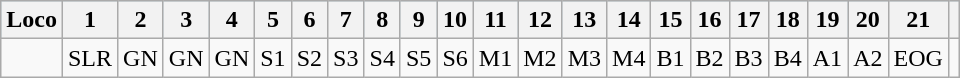<table class="wikitable">
<tr style="background:lightblue;">
<th>Loco</th>
<th>1</th>
<th>2</th>
<th>3</th>
<th>4</th>
<th>5</th>
<th>6</th>
<th>7</th>
<th>8</th>
<th>9</th>
<th>10</th>
<th>11</th>
<th>12</th>
<th>13</th>
<th>14</th>
<th>15</th>
<th>16</th>
<th>17</th>
<th>18</th>
<th>19</th>
<th>20</th>
<th>21</th>
<th></th>
</tr>
<tr>
<td></td>
<td>SLR</td>
<td>GN</td>
<td>GN</td>
<td>GN</td>
<td>S1</td>
<td>S2</td>
<td>S3</td>
<td>S4</td>
<td>S5</td>
<td>S6</td>
<td>M1</td>
<td>M2</td>
<td>M3</td>
<td>M4</td>
<td>B1</td>
<td>B2</td>
<td>B3</td>
<td>B4</td>
<td>A1</td>
<td>A2</td>
<td>EOG</td>
</tr>
</table>
